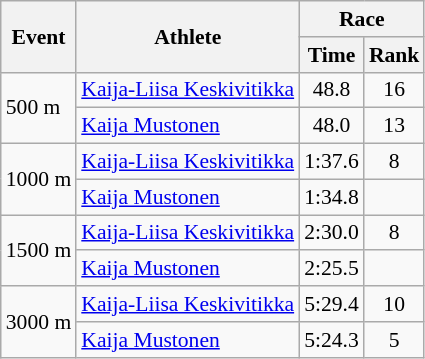<table class="wikitable" border="1" style="font-size:90%">
<tr>
<th rowspan=2>Event</th>
<th rowspan=2>Athlete</th>
<th colspan=2>Race</th>
</tr>
<tr>
<th>Time</th>
<th>Rank</th>
</tr>
<tr>
<td rowspan=2>500 m</td>
<td><a href='#'>Kaija-Liisa Keskivitikka</a></td>
<td align=center>48.8</td>
<td align=center>16</td>
</tr>
<tr>
<td><a href='#'>Kaija Mustonen</a></td>
<td align=center>48.0</td>
<td align=center>13</td>
</tr>
<tr>
<td rowspan=2>1000 m</td>
<td><a href='#'>Kaija-Liisa Keskivitikka</a></td>
<td align=center>1:37.6</td>
<td align=center>8</td>
</tr>
<tr>
<td><a href='#'>Kaija Mustonen</a></td>
<td align=center>1:34.8</td>
<td align=center></td>
</tr>
<tr>
<td rowspan=2>1500 m</td>
<td><a href='#'>Kaija-Liisa Keskivitikka</a></td>
<td align=center>2:30.0</td>
<td align=center>8</td>
</tr>
<tr>
<td><a href='#'>Kaija Mustonen</a></td>
<td align=center>2:25.5</td>
<td align=center></td>
</tr>
<tr>
<td rowspan=2>3000 m</td>
<td><a href='#'>Kaija-Liisa Keskivitikka</a></td>
<td align=center>5:29.4</td>
<td align=center>10</td>
</tr>
<tr>
<td><a href='#'>Kaija Mustonen</a></td>
<td align=center>5:24.3</td>
<td align=center>5</td>
</tr>
</table>
